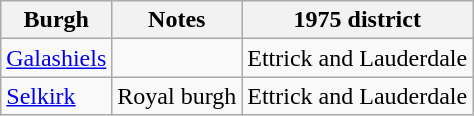<table class="wikitable">
<tr>
<th>Burgh</th>
<th>Notes</th>
<th>1975 district</th>
</tr>
<tr>
<td><a href='#'>Galashiels</a></td>
<td></td>
<td>Ettrick and Lauderdale</td>
</tr>
<tr>
<td><a href='#'>Selkirk</a></td>
<td>Royal burgh</td>
<td>Ettrick and Lauderdale</td>
</tr>
</table>
